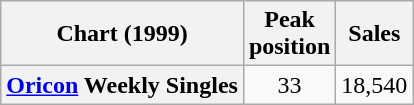<table class="wikitable sortable plainrowheaders">
<tr>
<th scope="col">Chart (1999)</th>
<th scope="col">Peak<br>position</th>
<th scope="col">Sales</th>
</tr>
<tr>
<th scope="row"><a href='#'>Oricon</a> Weekly Singles</th>
<td align="center">33</td>
<td align="center">18,540</td>
</tr>
</table>
